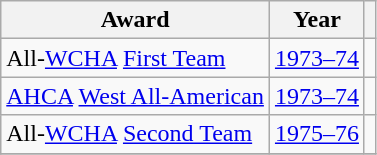<table class="wikitable">
<tr>
<th>Award</th>
<th>Year</th>
<th></th>
</tr>
<tr>
<td>All-<a href='#'>WCHA</a> <a href='#'>First Team</a></td>
<td><a href='#'>1973–74</a></td>
<td></td>
</tr>
<tr>
<td><a href='#'>AHCA</a> <a href='#'>West All-American</a></td>
<td><a href='#'>1973–74</a></td>
<td></td>
</tr>
<tr>
<td>All-<a href='#'>WCHA</a> <a href='#'>Second Team</a></td>
<td><a href='#'>1975–76</a></td>
<td></td>
</tr>
<tr>
</tr>
</table>
